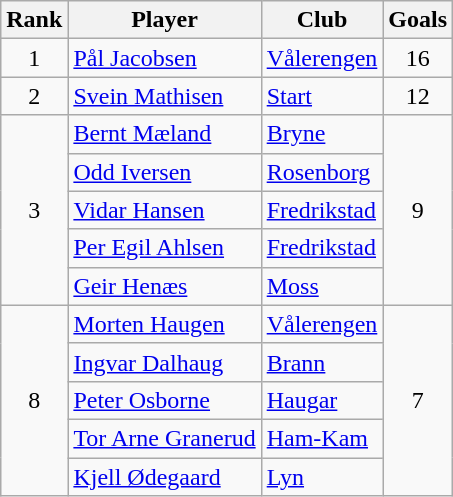<table class="wikitable" style="text-align:center">
<tr>
<th>Rank</th>
<th>Player</th>
<th>Club</th>
<th>Goals</th>
</tr>
<tr>
<td rowspan="1">1</td>
<td align="left"> <a href='#'>Pål Jacobsen</a></td>
<td align="left"><a href='#'>Vålerengen</a></td>
<td rowspan="1">16</td>
</tr>
<tr>
<td rowspan="1">2</td>
<td align="left"> <a href='#'>Svein Mathisen</a></td>
<td align="left"><a href='#'>Start</a></td>
<td rowspan="1">12</td>
</tr>
<tr>
<td rowspan="5">3</td>
<td align="left"> <a href='#'>Bernt Mæland</a></td>
<td align="left"><a href='#'>Bryne</a></td>
<td rowspan="5">9</td>
</tr>
<tr>
<td align="left"> <a href='#'>Odd Iversen</a></td>
<td align="left"><a href='#'>Rosenborg</a></td>
</tr>
<tr>
<td align="left"> <a href='#'>Vidar Hansen</a></td>
<td align="left"><a href='#'>Fredrikstad</a></td>
</tr>
<tr>
<td align="left"> <a href='#'>Per Egil Ahlsen</a></td>
<td align="left"><a href='#'>Fredrikstad</a></td>
</tr>
<tr>
<td align="left"> <a href='#'>Geir Henæs</a></td>
<td align="left"><a href='#'>Moss</a></td>
</tr>
<tr>
<td rowspan="5">8</td>
<td align="left"> <a href='#'>Morten Haugen</a></td>
<td align="left"><a href='#'>Vålerengen</a></td>
<td rowspan="5">7</td>
</tr>
<tr>
<td align="left"> <a href='#'>Ingvar Dalhaug</a></td>
<td align="left"><a href='#'>Brann</a></td>
</tr>
<tr>
<td align="left"> <a href='#'>Peter Osborne</a></td>
<td align="left"><a href='#'>Haugar</a></td>
</tr>
<tr>
<td align="left"> <a href='#'>Tor Arne Granerud</a></td>
<td align="left"><a href='#'>Ham-Kam</a></td>
</tr>
<tr>
<td align="left"> <a href='#'>Kjell Ødegaard</a></td>
<td align="left"><a href='#'>Lyn</a></td>
</tr>
</table>
